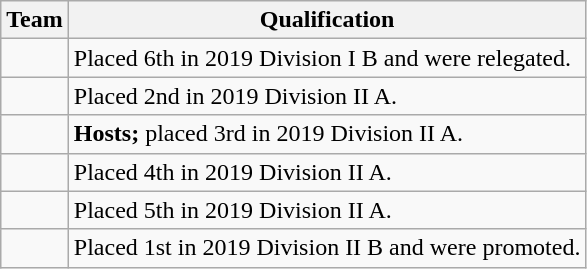<table class="wikitable">
<tr>
<th>Team</th>
<th>Qualification</th>
</tr>
<tr>
<td></td>
<td>Placed 6th in 2019 Division I B and were relegated.</td>
</tr>
<tr>
<td></td>
<td>Placed 2nd in 2019 Division II A.</td>
</tr>
<tr>
<td></td>
<td><strong>Hosts;</strong> placed 3rd in 2019 Division II A.</td>
</tr>
<tr>
<td></td>
<td>Placed 4th in 2019 Division II A.</td>
</tr>
<tr>
<td><s></s></td>
<td>Placed 5th in 2019 Division II A.</td>
</tr>
<tr>
<td></td>
<td>Placed 1st in 2019 Division II B and were promoted.</td>
</tr>
</table>
